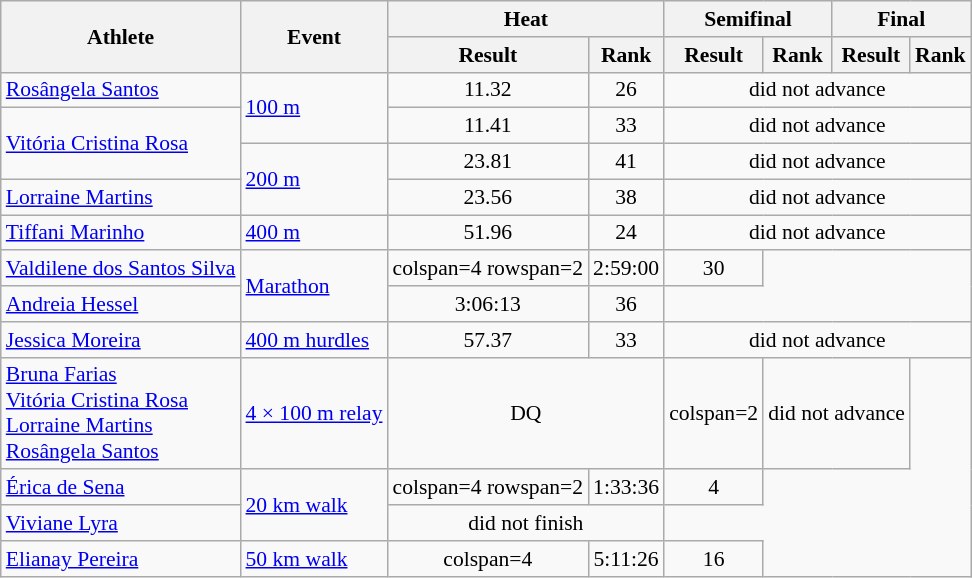<table class="wikitable"  style=font-size:90%>
<tr>
<th rowspan="2">Athlete</th>
<th rowspan="2">Event</th>
<th colspan="2">Heat</th>
<th colspan="2">Semifinal</th>
<th colspan="2">Final</th>
</tr>
<tr>
<th>Result</th>
<th>Rank</th>
<th>Result</th>
<th>Rank</th>
<th>Result</th>
<th>Rank</th>
</tr>
<tr style=text-align:center>
<td style=text-align:left><a href='#'>Rosângela Santos</a></td>
<td style=text-align:left rowspan=2><a href='#'>100 m</a></td>
<td>11.32</td>
<td>26</td>
<td colspan=4>did not advance</td>
</tr>
<tr style=text-align:center>
<td style=text-align:left rowspan=2><a href='#'>Vitória Cristina Rosa</a></td>
<td>11.41</td>
<td>33</td>
<td colspan=4>did not advance</td>
</tr>
<tr style=text-align:center>
<td style=text-align:left rowspan=2><a href='#'>200 m</a></td>
<td>23.81</td>
<td>41</td>
<td colspan=4>did not advance</td>
</tr>
<tr style=text-align:center>
<td style=text-align:left><a href='#'>Lorraine Martins</a></td>
<td>23.56</td>
<td>38</td>
<td colspan=4>did not advance</td>
</tr>
<tr style=text-align:center>
<td style=text-align:left><a href='#'>Tiffani Marinho</a></td>
<td style=text-align:left><a href='#'>400 m</a></td>
<td>51.96</td>
<td>24</td>
<td colspan=4>did not advance</td>
</tr>
<tr style=text-align:center>
<td style=text-align:left><a href='#'>Valdilene dos Santos Silva</a></td>
<td style=text-align:left rowspan=2><a href='#'>Marathon</a></td>
<td>colspan=4 rowspan=2</td>
<td>2:59:00</td>
<td>30</td>
</tr>
<tr style=text-align:center>
<td style=text-align:left><a href='#'>Andreia Hessel</a></td>
<td>3:06:13</td>
<td>36</td>
</tr>
<tr style=text-align:center>
<td style=text-align:left><a href='#'>Jessica Moreira</a></td>
<td style=text-align:left><a href='#'>400 m hurdles</a></td>
<td>57.37</td>
<td>33</td>
<td colspan=4>did not advance</td>
</tr>
<tr style=text-align:center>
<td style=text-align:left><a href='#'>Bruna Farias</a><br> <a href='#'>Vitória Cristina Rosa</a><br> <a href='#'>Lorraine Martins</a><br> <a href='#'>Rosângela Santos</a></td>
<td style=text-align:left><a href='#'>4 × 100 m relay</a></td>
<td colspan=2>DQ</td>
<td>colspan=2 </td>
<td colspan=2>did not advance</td>
</tr>
<tr style=text-align:center>
<td style=text-align:left><a href='#'>Érica de Sena</a></td>
<td style=text-align:left rowspan=2><a href='#'>20 km walk</a></td>
<td>colspan=4 rowspan=2</td>
<td>1:33:36</td>
<td>4</td>
</tr>
<tr style=text-align:center>
<td style=text-align:left><a href='#'>Viviane Lyra</a></td>
<td colspan=2>did not finish</td>
</tr>
<tr style=text-align:center>
<td style=text-align:left><a href='#'>Elianay Pereira</a></td>
<td style=text-align:left><a href='#'>50 km walk</a></td>
<td>colspan=4 </td>
<td>5:11:26</td>
<td>16</td>
</tr>
</table>
